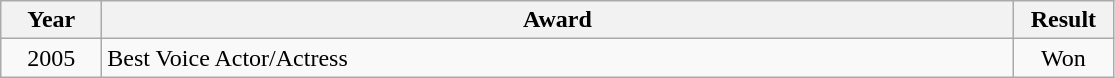<table class="wikitable">
<tr>
<th width=60>Year</th>
<th width=600>Award</th>
<th width=60>Result</th>
</tr>
<tr>
<td align="center">2005</td>
<td>Best Voice Actor/Actress</td>
<td align="center">Won</td>
</tr>
</table>
